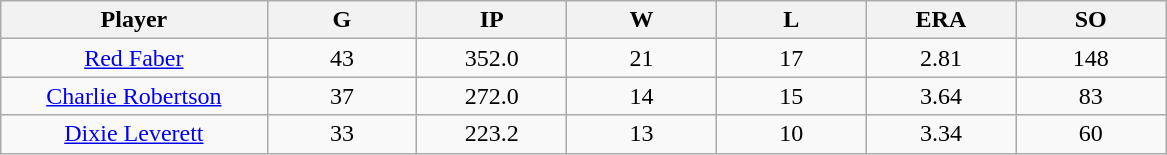<table class="wikitable sortable">
<tr>
<th bgcolor="#DDDDFF" width="16%">Player</th>
<th bgcolor="#DDDDFF" width="9%">G</th>
<th bgcolor="#DDDDFF" width="9%">IP</th>
<th bgcolor="#DDDDFF" width="9%">W</th>
<th bgcolor="#DDDDFF" width="9%">L</th>
<th bgcolor="#DDDDFF" width="9%">ERA</th>
<th bgcolor="#DDDDFF" width="9%">SO</th>
</tr>
<tr align="center">
<td><a href='#'>Red Faber</a></td>
<td>43</td>
<td>352.0</td>
<td>21</td>
<td>17</td>
<td>2.81</td>
<td>148</td>
</tr>
<tr align="center">
<td><a href='#'>Charlie Robertson</a></td>
<td>37</td>
<td>272.0</td>
<td>14</td>
<td>15</td>
<td>3.64</td>
<td>83</td>
</tr>
<tr align="center">
<td><a href='#'>Dixie Leverett</a></td>
<td>33</td>
<td>223.2</td>
<td>13</td>
<td>10</td>
<td>3.34</td>
<td>60</td>
</tr>
</table>
